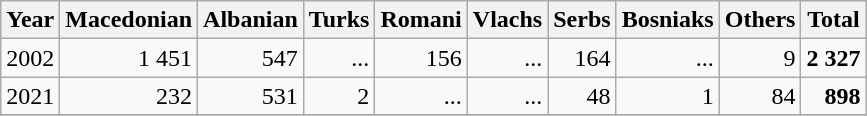<table class="wikitable">
<tr>
<th>Year</th>
<th>Macedonian</th>
<th>Albanian</th>
<th>Turks</th>
<th>Romani</th>
<th>Vlachs</th>
<th>Serbs</th>
<th>Bosniaks</th>
<th><abbr>Others</abbr></th>
<th>Total</th>
</tr>
<tr>
<td align="right">2002</td>
<td align="right">1 451</td>
<td align="right">547</td>
<td align="right">...</td>
<td align="right">156</td>
<td align="right">...</td>
<td align="right">164</td>
<td align="right">...</td>
<td align="right">9</td>
<td align="right"><strong>2 327</strong></td>
</tr>
<tr>
<td align="right">2021</td>
<td align="right">232</td>
<td align="right">531</td>
<td align="right">2</td>
<td align="right">...</td>
<td align="right">...</td>
<td align="right">48</td>
<td align="right">1</td>
<td align="right">84</td>
<td align="right"><strong>898</strong></td>
</tr>
<tr>
</tr>
</table>
